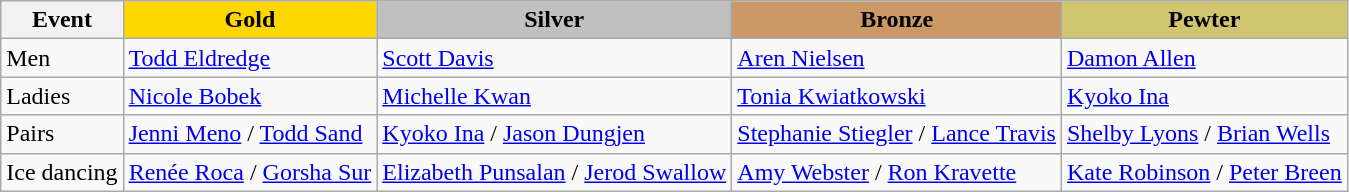<table class="wikitable">
<tr>
<th>Event</th>
<td align="center" bgcolor="gold"><strong>Gold</strong></td>
<td align="center" bgcolor="silver"><strong>Silver</strong></td>
<td align="center" bgcolor="#cc9966"><strong>Bronze</strong></td>
<td align="center" bgcolor="#d1c571"><strong>Pewter</strong></td>
</tr>
<tr>
<td>Men</td>
<td><a href='#'>Todd Eldredge</a></td>
<td><a href='#'>Scott Davis</a></td>
<td><a href='#'>Aren Nielsen</a></td>
<td><a href='#'>Damon Allen</a></td>
</tr>
<tr>
<td>Ladies</td>
<td><a href='#'>Nicole Bobek</a></td>
<td><a href='#'>Michelle Kwan</a></td>
<td><a href='#'>Tonia Kwiatkowski</a></td>
<td><a href='#'>Kyoko Ina</a></td>
</tr>
<tr>
<td>Pairs</td>
<td><a href='#'>Jenni Meno</a> / <a href='#'>Todd Sand</a></td>
<td><a href='#'>Kyoko Ina</a> / <a href='#'>Jason Dungjen</a></td>
<td><a href='#'>Stephanie Stiegler</a> / <a href='#'>Lance Travis</a></td>
<td><a href='#'>Shelby Lyons</a> / <a href='#'>Brian Wells</a></td>
</tr>
<tr>
<td>Ice dancing</td>
<td><a href='#'>Renée Roca</a> / <a href='#'>Gorsha Sur</a></td>
<td><a href='#'>Elizabeth Punsalan</a> / <a href='#'>Jerod Swallow</a></td>
<td><a href='#'>Amy Webster</a> / <a href='#'>Ron Kravette</a></td>
<td><a href='#'>Kate Robinson</a> / <a href='#'>Peter Breen</a></td>
</tr>
</table>
